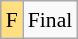<table class="wikitable" style="margin:0.5em auto; font-size:90%; line-height:1.25em;">
<tr>
<td bgcolor="#FFDF80" align=center>F</td>
<td>Final</td>
</tr>
</table>
